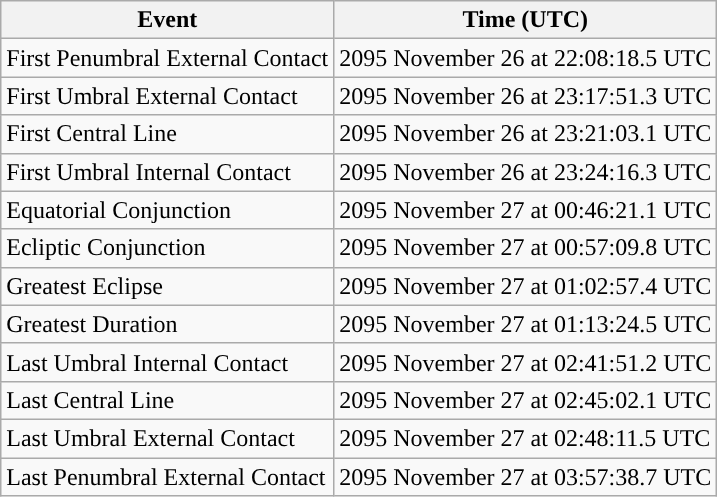<table class="wikitable">
<tr>
<th>Event</th>
<th>Time (UTC)</th>
</tr>
<tr>
<td>First Penumbral External Contact</td>
<td>2095 November 26 at 22:08:18.5 UTC</td>
</tr>
<tr>
<td>First Umbral External Contact</td>
<td>2095 November 26 at 23:17:51.3 UTC</td>
</tr>
<tr>
<td>First Central Line</td>
<td>2095 November 26 at 23:21:03.1 UTC</td>
</tr>
<tr>
<td>First Umbral Internal Contact</td>
<td>2095 November 26 at 23:24:16.3 UTC</td>
</tr>
<tr>
<td>Equatorial Conjunction</td>
<td>2095 November 27 at 00:46:21.1 UTC</td>
</tr>
<tr>
<td>Ecliptic Conjunction</td>
<td>2095 November 27 at 00:57:09.8 UTC</td>
</tr>
<tr>
<td>Greatest Eclipse</td>
<td>2095 November 27 at 01:02:57.4 UTC</td>
</tr>
<tr>
<td>Greatest Duration</td>
<td>2095 November 27 at 01:13:24.5 UTC</td>
</tr>
<tr>
<td>Last Umbral Internal Contact</td>
<td>2095 November 27 at 02:41:51.2 UTC</td>
</tr>
<tr>
<td>Last Central Line</td>
<td>2095 November 27 at 02:45:02.1 UTC</td>
</tr>
<tr>
<td>Last Umbral External Contact</td>
<td>2095 November 27 at 02:48:11.5 UTC</td>
</tr>
<tr>
<td>Last Penumbral External Contact</td>
<td>2095 November 27 at 03:57:38.7 UTC</td>
</tr>
</table>
